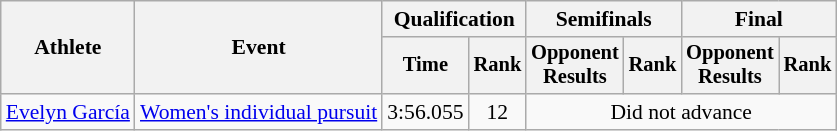<table class=wikitable style="font-size:90%">
<tr>
<th rowspan="2">Athlete</th>
<th rowspan="2">Event</th>
<th colspan="2">Qualification</th>
<th colspan="2">Semifinals</th>
<th colspan="2">Final</th>
</tr>
<tr style="font-size:95%">
<th>Time</th>
<th>Rank</th>
<th>Opponent<br>Results</th>
<th>Rank</th>
<th>Opponent<br>Results</th>
<th>Rank</th>
</tr>
<tr align=center>
<td align=left><a href='#'>Evelyn García</a></td>
<td align=left><a href='#'>Women's individual pursuit</a></td>
<td>3:56.055</td>
<td>12</td>
<td colspan=4>Did not advance</td>
</tr>
</table>
